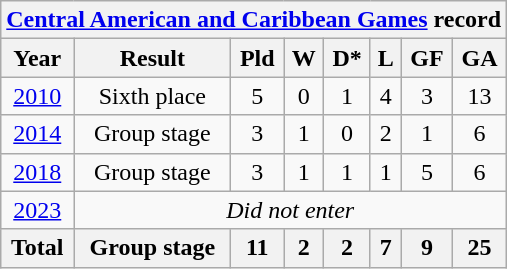<table class="wikitable" style="text-align: center;">
<tr>
<th colspan=8><a href='#'>Central American and Caribbean Games</a> record</th>
</tr>
<tr>
<th>Year</th>
<th>Result</th>
<th>Pld</th>
<th>W</th>
<th>D*</th>
<th>L</th>
<th>GF</th>
<th>GA</th>
</tr>
<tr>
<td> <a href='#'>2010</a></td>
<td>Sixth place</td>
<td>5</td>
<td>0</td>
<td>1</td>
<td>4</td>
<td>3</td>
<td>13</td>
</tr>
<tr>
<td> <a href='#'>2014</a></td>
<td>Group stage</td>
<td>3</td>
<td>1</td>
<td>0</td>
<td>2</td>
<td>1</td>
<td>6</td>
</tr>
<tr>
<td> <a href='#'>2018</a></td>
<td>Group stage</td>
<td>3</td>
<td>1</td>
<td>1</td>
<td>1</td>
<td>5</td>
<td>6</td>
</tr>
<tr>
<td> <a href='#'>2023</a></td>
<td colspan=8><em>Did not enter</em></td>
</tr>
<tr>
<th>Total</th>
<th>Group stage</th>
<th>11</th>
<th>2</th>
<th>2</th>
<th>7</th>
<th>9</th>
<th>25</th>
</tr>
</table>
